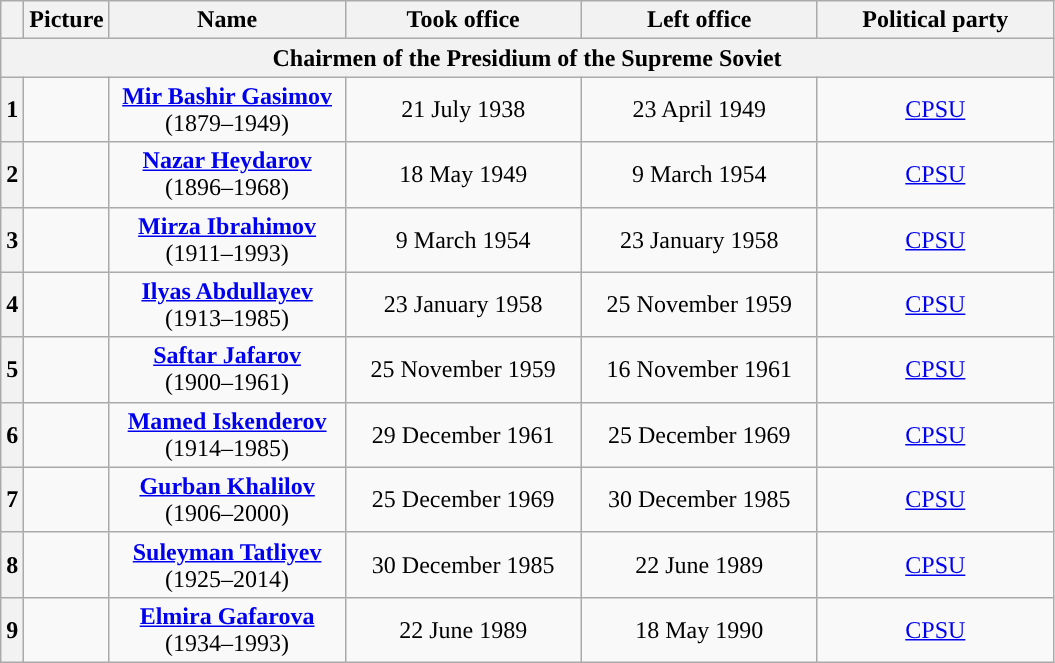<table class="wikitable" style="text-align:center">
<tr>
<th></th>
<th>Picture</th>
<th width="150">Name<br></th>
<th width="150">Took office</th>
<th width="150">Left office</th>
<th width="150">Political party</th>
</tr>
<tr>
<th colspan="6" align="center">Chairmen of the Presidium of the Supreme Soviet</th>
</tr>
<tr>
<th style="background:">1</th>
<td></td>
<td><strong><a href='#'>Mir Bashir Gasimov</a></strong><br>(1879–1949)</td>
<td>21 July 1938</td>
<td>23 April 1949</td>
<td><a href='#'>CPSU</a></td>
</tr>
<tr>
<th style="background:">2</th>
<td></td>
<td><strong><a href='#'>Nazar Heydarov</a></strong><br>(1896–1968)</td>
<td>18 May 1949</td>
<td>9 March 1954</td>
<td><a href='#'>CPSU</a></td>
</tr>
<tr>
<th style="background:">3</th>
<td></td>
<td><strong><a href='#'>Mirza Ibrahimov</a></strong><br>(1911–1993)</td>
<td>9 March 1954</td>
<td>23 January 1958</td>
<td><a href='#'>CPSU</a></td>
</tr>
<tr>
<th style="background:">4</th>
<td></td>
<td><strong><a href='#'>Ilyas Abdullayev</a></strong><br>(1913–1985)</td>
<td>23 January 1958</td>
<td>25 November 1959</td>
<td><a href='#'>CPSU</a></td>
</tr>
<tr>
<th style="background:">5</th>
<td></td>
<td><strong><a href='#'>Saftar Jafarov</a></strong><br>(1900–1961)</td>
<td>25 November 1959</td>
<td>16 November 1961</td>
<td><a href='#'>CPSU</a></td>
</tr>
<tr>
<th style="background:">6</th>
<td></td>
<td><strong><a href='#'>Mamed Iskenderov</a></strong><br>(1914–1985)</td>
<td>29 December 1961</td>
<td>25 December 1969</td>
<td><a href='#'>CPSU</a></td>
</tr>
<tr>
<th style="background:">7</th>
<td></td>
<td><strong><a href='#'>Gurban Khalilov</a></strong><br>(1906–2000)</td>
<td>25 December 1969</td>
<td>30 December 1985</td>
<td><a href='#'>CPSU</a></td>
</tr>
<tr>
<th style="background:">8</th>
<td></td>
<td><strong><a href='#'>Suleyman Tatliyev</a></strong><br>(1925–2014)</td>
<td>30 December 1985</td>
<td>22 June 1989</td>
<td><a href='#'>CPSU</a></td>
</tr>
<tr>
<th style="background:">9</th>
<td></td>
<td><strong><a href='#'>Elmira Gafarova</a></strong><br>(1934–1993)</td>
<td>22 June 1989</td>
<td>18 May 1990</td>
<td><a href='#'>CPSU</a></td>
</tr>
</table>
